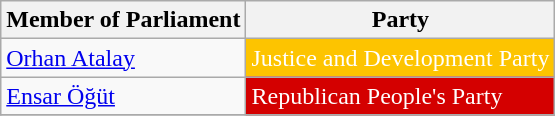<table class="wikitable">
<tr>
<th>Member of Parliament</th>
<th>Party</th>
</tr>
<tr>
<td><a href='#'>Orhan Atalay</a></td>
<td style="background:#FDC400; color:white">Justice and Development Party</td>
</tr>
<tr>
<td><a href='#'>Ensar Öğüt</a></td>
<td style="background:#D40000; color:white">Republican People's Party</td>
</tr>
<tr>
</tr>
</table>
